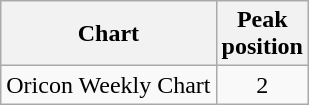<table class="wikitable">
<tr>
<th>Chart</th>
<th>Peak<br>position</th>
</tr>
<tr>
<td>Oricon Weekly Chart</td>
<td align=center>2</td>
</tr>
</table>
